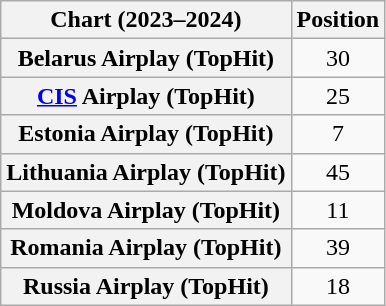<table class="wikitable plainrowheaders sortable" style="text-align:center">
<tr>
<th scope="col">Chart (2023–2024)</th>
<th scope="col">Position</th>
</tr>
<tr>
<th scope="row">Belarus Airplay (TopHit)</th>
<td>30</td>
</tr>
<tr>
<th scope="row"><a href='#'>CIS</a> Airplay (TopHit)</th>
<td>25</td>
</tr>
<tr>
<th scope="row">Estonia Airplay (TopHit)</th>
<td>7</td>
</tr>
<tr>
<th scope="row">Lithuania Airplay (TopHit)</th>
<td>45</td>
</tr>
<tr>
<th scope="row">Moldova Airplay (TopHit)</th>
<td>11</td>
</tr>
<tr>
<th scope="row">Romania Airplay (TopHit)</th>
<td>39</td>
</tr>
<tr>
<th scope="row">Russia Airplay (TopHit)</th>
<td>18</td>
</tr>
</table>
